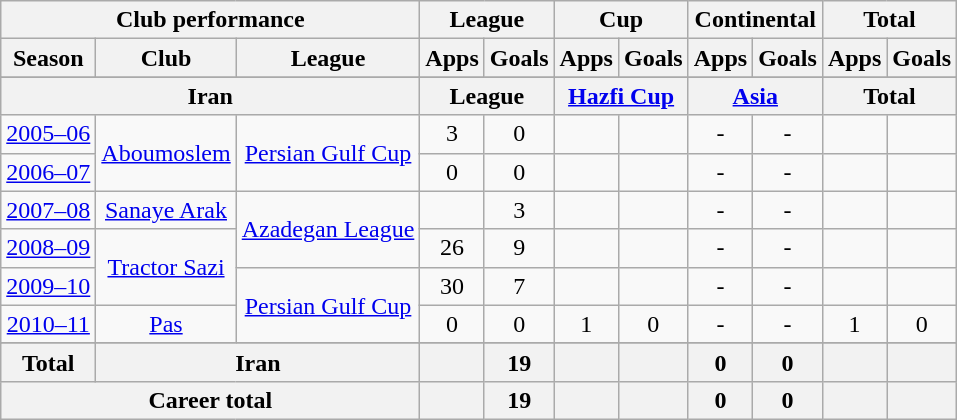<table class="wikitable" style="text-align:center">
<tr>
<th colspan=3>Club performance</th>
<th colspan=2>League</th>
<th colspan=2>Cup</th>
<th colspan=2>Continental</th>
<th colspan=2>Total</th>
</tr>
<tr>
<th>Season</th>
<th>Club</th>
<th>League</th>
<th>Apps</th>
<th>Goals</th>
<th>Apps</th>
<th>Goals</th>
<th>Apps</th>
<th>Goals</th>
<th>Apps</th>
<th>Goals</th>
</tr>
<tr>
</tr>
<tr>
<th colspan=3>Iran</th>
<th colspan=2>League</th>
<th colspan=2><a href='#'>Hazfi Cup</a></th>
<th colspan=2><a href='#'>Asia</a></th>
<th colspan=2>Total</th>
</tr>
<tr>
<td><a href='#'>2005–06</a></td>
<td rowspan="2"><a href='#'>Aboumoslem</a></td>
<td rowspan="2"><a href='#'>Persian Gulf Cup</a></td>
<td>3</td>
<td>0</td>
<td></td>
<td></td>
<td>-</td>
<td>-</td>
<td></td>
<td></td>
</tr>
<tr>
<td><a href='#'>2006–07</a></td>
<td>0</td>
<td>0</td>
<td></td>
<td></td>
<td>-</td>
<td>-</td>
<td></td>
<td></td>
</tr>
<tr>
<td><a href='#'>2007–08</a></td>
<td rowspan="1"><a href='#'>Sanaye Arak</a></td>
<td rowspan="2"><a href='#'>Azadegan League</a></td>
<td></td>
<td>3</td>
<td></td>
<td></td>
<td>-</td>
<td>-</td>
<td></td>
<td></td>
</tr>
<tr>
<td><a href='#'>2008–09</a></td>
<td rowspan="2"><a href='#'>Tractor Sazi</a></td>
<td>26</td>
<td>9</td>
<td></td>
<td></td>
<td>-</td>
<td>-</td>
<td></td>
<td></td>
</tr>
<tr>
<td><a href='#'>2009–10</a></td>
<td rowspan="2"><a href='#'>Persian Gulf Cup</a></td>
<td>30</td>
<td>7</td>
<td></td>
<td></td>
<td>-</td>
<td>-</td>
<td></td>
<td></td>
</tr>
<tr>
<td><a href='#'>2010–11</a></td>
<td rowspan="1"><a href='#'>Pas</a></td>
<td>0</td>
<td>0</td>
<td>1</td>
<td>0</td>
<td>-</td>
<td>-</td>
<td>1</td>
<td>0</td>
</tr>
<tr>
</tr>
<tr>
<th rowspan=1>Total</th>
<th colspan=2>Iran</th>
<th></th>
<th>19</th>
<th></th>
<th></th>
<th>0</th>
<th>0</th>
<th></th>
<th></th>
</tr>
<tr>
<th colspan=3>Career total</th>
<th></th>
<th>19</th>
<th></th>
<th></th>
<th>0</th>
<th>0</th>
<th></th>
<th></th>
</tr>
</table>
